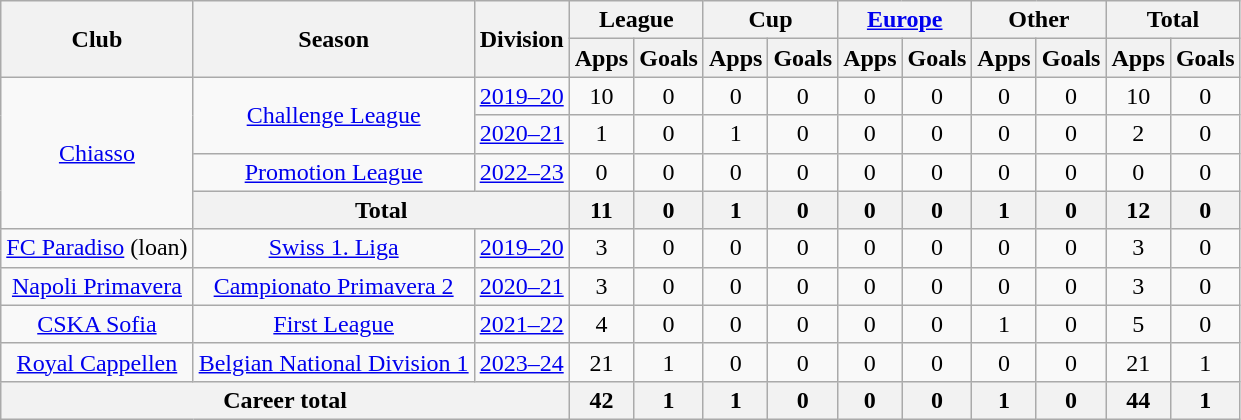<table class="wikitable" style="text-align: center;">
<tr>
<th rowspan="2">Club</th>
<th rowspan="2">Season</th>
<th rowspan="2">Division</th>
<th colspan="2">League</th>
<th colspan="2">Cup</th>
<th colspan="2"><a href='#'>Europe</a></th>
<th colspan="2">Other</th>
<th colspan="2">Total</th>
</tr>
<tr>
<th width="15">Apps</th>
<th width="15">Goals</th>
<th width="15">Apps</th>
<th width="15">Goals</th>
<th width="15">Apps</th>
<th width="15">Goals</th>
<th width="15">Apps</th>
<th width="15">Goals</th>
<th width="15">Apps</th>
<th width="15">Goals</th>
</tr>
<tr>
<td rowspan="4" align=center valign=center><a href='#'>Chiasso</a></td>
<td rowspan=2><a href='#'>Challenge League</a></td>
<td><a href='#'>2019–20</a></td>
<td>10</td>
<td>0</td>
<td>0</td>
<td>0</td>
<td>0</td>
<td>0</td>
<td>0</td>
<td>0</td>
<td>10</td>
<td>0</td>
</tr>
<tr>
<td><a href='#'>2020–21</a></td>
<td>1</td>
<td>0</td>
<td>1</td>
<td>0</td>
<td>0</td>
<td>0</td>
<td>0</td>
<td>0</td>
<td>2</td>
<td>0</td>
</tr>
<tr>
<td><a href='#'>Promotion League</a></td>
<td><a href='#'>2022–23</a></td>
<td>0</td>
<td>0</td>
<td>0</td>
<td>0</td>
<td>0</td>
<td>0</td>
<td>0</td>
<td>0</td>
<td>0</td>
<td>0</td>
</tr>
<tr>
<th colspan=2>Total</th>
<th>11</th>
<th>0</th>
<th>1</th>
<th>0</th>
<th>0</th>
<th>0</th>
<th>1</th>
<th>0</th>
<th>12</th>
<th>0</th>
</tr>
<tr>
<td align=center valign=center><a href='#'>FC Paradiso</a> (loan)</td>
<td><a href='#'>Swiss 1. Liga</a></td>
<td><a href='#'>2019–20</a></td>
<td>3</td>
<td>0</td>
<td>0</td>
<td>0</td>
<td>0</td>
<td>0</td>
<td>0</td>
<td>0</td>
<td>3</td>
<td>0</td>
</tr>
<tr>
<td align=center valign=center><a href='#'>Napoli Primavera</a></td>
<td><a href='#'>Campionato Primavera 2</a></td>
<td><a href='#'>2020–21</a></td>
<td>3</td>
<td>0</td>
<td>0</td>
<td>0</td>
<td>0</td>
<td>0</td>
<td>0</td>
<td>0</td>
<td>3</td>
<td>0</td>
</tr>
<tr>
<td rowspan="1" align=center valign=center><a href='#'>CSKA Sofia</a></td>
<td rowspan=1><a href='#'>First League</a></td>
<td><a href='#'>2021–22</a></td>
<td>4</td>
<td>0</td>
<td>0</td>
<td>0</td>
<td>0</td>
<td>0</td>
<td>1</td>
<td>0</td>
<td>5</td>
<td>0</td>
</tr>
<tr>
<td rowspan="1" align=center valign=center><a href='#'>Royal Cappellen</a></td>
<td rowspan=1><a href='#'>Belgian National Division 1</a></td>
<td><a href='#'>2023–24</a></td>
<td>21</td>
<td>1</td>
<td>0</td>
<td>0</td>
<td>0</td>
<td>0</td>
<td>0</td>
<td>0</td>
<td>21</td>
<td>1</td>
</tr>
<tr>
<th colspan=3>Career total</th>
<th>42</th>
<th>1</th>
<th>1</th>
<th>0</th>
<th>0</th>
<th>0</th>
<th>1</th>
<th>0</th>
<th>44</th>
<th>1</th>
</tr>
</table>
